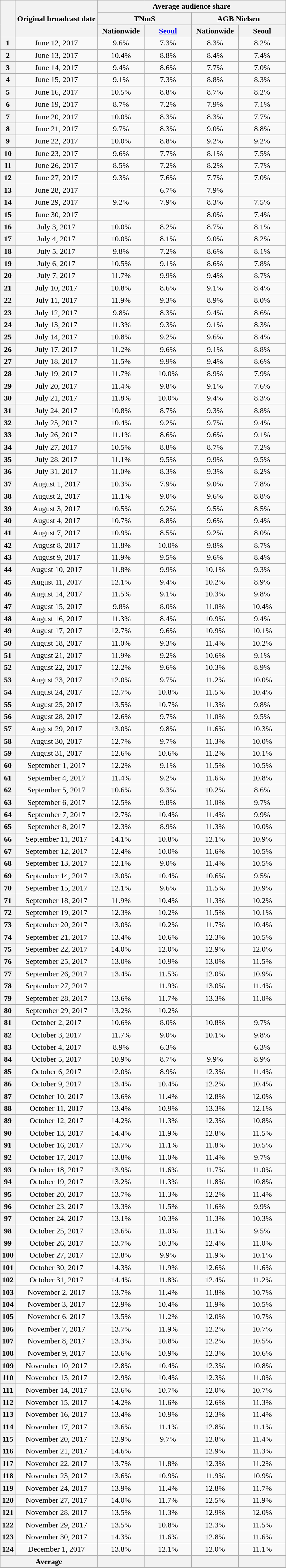<table class="wikitable" style="text-align:center">
<tr>
<th rowspan="3"></th>
<th rowspan="3">Original broadcast date</th>
<th colspan="4">Average audience share</th>
</tr>
<tr>
<th colspan="2">TNmS</th>
<th colspan="2">AGB Nielsen</th>
</tr>
<tr>
<th width=90>Nationwide</th>
<th width=90><a href='#'>Seoul</a></th>
<th width=90>Nationwide</th>
<th width=90>Seoul</th>
</tr>
<tr>
<th>1</th>
<td>June 12, 2017</td>
<td>9.6% </td>
<td>7.3% </td>
<td>8.3% </td>
<td>8.2% </td>
</tr>
<tr>
<th>2</th>
<td>June 13, 2017</td>
<td>10.4% </td>
<td>8.8% </td>
<td>8.4% </td>
<td>7.4% </td>
</tr>
<tr>
<th>3</th>
<td>June 14, 2017</td>
<td>9.4% </td>
<td>8.6% </td>
<td>7.7% </td>
<td>7.0% </td>
</tr>
<tr>
<th>4</th>
<td>June 15, 2017</td>
<td>9.1% </td>
<td>7.3% </td>
<td>8.8% </td>
<td>8.3% </td>
</tr>
<tr>
<th>5</th>
<td>June 16, 2017</td>
<td>10.5% </td>
<td>8.8% </td>
<td>8.7% </td>
<td>8.2% </td>
</tr>
<tr>
<th>6</th>
<td>June 19, 2017</td>
<td>8.7% </td>
<td>7.2% </td>
<td>7.9% </td>
<td>7.1% </td>
</tr>
<tr>
<th>7</th>
<td>June 20, 2017</td>
<td>10.0% </td>
<td>8.3% </td>
<td>8.3% </td>
<td>7.7% </td>
</tr>
<tr>
<th>8</th>
<td>June 21, 2017</td>
<td>9.7% </td>
<td>8.3% </td>
<td>9.0% </td>
<td>8.8% </td>
</tr>
<tr>
<th>9</th>
<td>June 22, 2017</td>
<td>10.0% </td>
<td>8.8% </td>
<td>9.2% </td>
<td>9.2% </td>
</tr>
<tr>
<th>10</th>
<td>June 23, 2017</td>
<td>9.6% </td>
<td>7.7% </td>
<td>8.1% </td>
<td>7.5% </td>
</tr>
<tr>
<th>11</th>
<td>June 26, 2017</td>
<td>8.5% </td>
<td>7.2% </td>
<td>8.2% </td>
<td>7.7% </td>
</tr>
<tr>
<th>12</th>
<td>June 27, 2017</td>
<td>9.3% </td>
<td>7.6% </td>
<td>7.7% </td>
<td>7.0% </td>
</tr>
<tr>
<th>13</th>
<td>June 28, 2017</td>
<td> </td>
<td>6.7% </td>
<td>7.9% </td>
<td> </td>
</tr>
<tr>
<th>14</th>
<td>June 29, 2017</td>
<td>9.2% </td>
<td>7.9% </td>
<td>8.3% </td>
<td>7.5% </td>
</tr>
<tr>
<th>15</th>
<td>June 30, 2017</td>
<td> </td>
<td> </td>
<td>8.0% </td>
<td>7.4% </td>
</tr>
<tr>
<th>16</th>
<td>July 3, 2017</td>
<td>10.0% </td>
<td>8.2% </td>
<td>8.7% </td>
<td>8.1% </td>
</tr>
<tr>
<th>17</th>
<td>July 4, 2017</td>
<td>10.0% </td>
<td>8.1% </td>
<td>9.0% </td>
<td>8.2% </td>
</tr>
<tr>
<th>18</th>
<td>July 5, 2017</td>
<td>9.8% </td>
<td>7.2% </td>
<td>8.6% </td>
<td>8.1% </td>
</tr>
<tr>
<th>19</th>
<td>July 6, 2017</td>
<td>10.5% </td>
<td>9.1% </td>
<td>8.6% </td>
<td>7.8% </td>
</tr>
<tr>
<th>20</th>
<td>July 7, 2017</td>
<td>11.7% </td>
<td>9.9% </td>
<td>9.4% </td>
<td>8.7% </td>
</tr>
<tr>
<th>21</th>
<td>July 10, 2017</td>
<td>10.8% </td>
<td>8.6% </td>
<td>9.1% </td>
<td>8.4% </td>
</tr>
<tr>
<th>22</th>
<td>July 11, 2017</td>
<td>11.9% </td>
<td>9.3% </td>
<td>8.9% </td>
<td>8.0% </td>
</tr>
<tr>
<th>23</th>
<td>July 12, 2017</td>
<td>9.8% </td>
<td>8.3% </td>
<td>9.4% </td>
<td>8.6% </td>
</tr>
<tr>
<th>24</th>
<td>July 13, 2017</td>
<td>11.3% </td>
<td>9.3% </td>
<td>9.1% </td>
<td>8.3% </td>
</tr>
<tr>
<th>25</th>
<td>July 14, 2017</td>
<td>10.8% </td>
<td>9.2% </td>
<td>9.6% </td>
<td>8.4% </td>
</tr>
<tr>
<th>26</th>
<td>July 17, 2017</td>
<td>11.2% </td>
<td>9.6% </td>
<td>9.1% </td>
<td>8.8% </td>
</tr>
<tr>
<th>27</th>
<td>July 18, 2017</td>
<td>11.5% </td>
<td>9.9% </td>
<td>9.4% </td>
<td>8.6% </td>
</tr>
<tr>
<th>28</th>
<td>July 19, 2017</td>
<td>11.7% </td>
<td>10.0% </td>
<td>8.9% </td>
<td>7.9% </td>
</tr>
<tr>
<th>29</th>
<td>July 20, 2017</td>
<td>11.4% </td>
<td>9.8% </td>
<td>9.1% </td>
<td>7.6% </td>
</tr>
<tr>
<th>30</th>
<td>July 21, 2017</td>
<td>11.8% </td>
<td>10.0% </td>
<td>9.4% </td>
<td>8.3% </td>
</tr>
<tr>
<th>31</th>
<td>July 24, 2017</td>
<td>10.8% </td>
<td>8.7% </td>
<td>9.3% </td>
<td>8.8% </td>
</tr>
<tr>
<th>32</th>
<td>July 25, 2017</td>
<td>10.4% </td>
<td>9.2% </td>
<td>9.7% </td>
<td>9.4% </td>
</tr>
<tr>
<th>33</th>
<td>July 26, 2017</td>
<td>11.1% </td>
<td>8.6% </td>
<td>9.6% </td>
<td>9.1% </td>
</tr>
<tr>
<th>34</th>
<td>July 27, 2017</td>
<td>10.5% </td>
<td>8.8% </td>
<td>8.7% </td>
<td>7.2% </td>
</tr>
<tr>
<th>35</th>
<td>July 28, 2017</td>
<td>11.1% </td>
<td>9.5% </td>
<td>9.9% </td>
<td>9.5% </td>
</tr>
<tr>
<th>36</th>
<td>July 31, 2017</td>
<td>11.0% </td>
<td>8.3% </td>
<td>9.3% </td>
<td>8.2% </td>
</tr>
<tr>
<th>37</th>
<td>August 1, 2017</td>
<td>10.3% </td>
<td>7.9% </td>
<td>9.0% </td>
<td>7.8% </td>
</tr>
<tr>
<th>38</th>
<td>August 2, 2017</td>
<td>11.1% </td>
<td>9.0% </td>
<td>9.6% </td>
<td>8.8% </td>
</tr>
<tr>
<th>39</th>
<td>August 3, 2017</td>
<td>10.5% </td>
<td>9.2% </td>
<td>9.5% </td>
<td>8.5% </td>
</tr>
<tr>
<th>40</th>
<td>August 4, 2017</td>
<td>10.7% </td>
<td>8.8% </td>
<td>9.6% </td>
<td>9.4% </td>
</tr>
<tr>
<th>41</th>
<td>August 7, 2017</td>
<td>10.9% </td>
<td>8.5% </td>
<td>9.2% </td>
<td>8.0% </td>
</tr>
<tr>
<th>42</th>
<td>August 8, 2017</td>
<td>11.8% </td>
<td>10.0% </td>
<td>9.8% </td>
<td>8.7% </td>
</tr>
<tr>
<th>43</th>
<td>August 9, 2017</td>
<td>11.9% </td>
<td>9.5% </td>
<td>9.6% </td>
<td>8.4% </td>
</tr>
<tr>
<th>44</th>
<td>August 10, 2017</td>
<td>11.8% </td>
<td>9.9% </td>
<td>10.1% </td>
<td>9.3% </td>
</tr>
<tr>
<th>45</th>
<td>August 11, 2017</td>
<td>12.1% </td>
<td>9.4% </td>
<td>10.2% </td>
<td>8.9% </td>
</tr>
<tr>
<th>46</th>
<td>August 14, 2017</td>
<td>11.5% </td>
<td>9.1% </td>
<td>10.3% </td>
<td>9.8% </td>
</tr>
<tr>
<th>47</th>
<td>August 15, 2017</td>
<td>9.8% </td>
<td>8.0% </td>
<td>11.0% </td>
<td>10.4% </td>
</tr>
<tr>
<th>48</th>
<td>August 16, 2017</td>
<td>11.3% </td>
<td>8.4% </td>
<td>10.9% </td>
<td>9.4% </td>
</tr>
<tr>
<th>49</th>
<td>August 17, 2017</td>
<td>12.7% </td>
<td>9.6% </td>
<td>10.9% </td>
<td>10.1% </td>
</tr>
<tr>
<th>50</th>
<td>August 18, 2017</td>
<td>11.0% </td>
<td>9.3% </td>
<td>11.4% </td>
<td>10.2% </td>
</tr>
<tr>
<th>51</th>
<td>August 21, 2017</td>
<td>11.9% </td>
<td>9.2% </td>
<td>10.6% </td>
<td>9.1% </td>
</tr>
<tr>
<th>52</th>
<td>August 22, 2017</td>
<td>12.2% </td>
<td>9.6% </td>
<td>10.3% </td>
<td>8.9% </td>
</tr>
<tr>
<th>53</th>
<td>August 23, 2017</td>
<td>12.0% </td>
<td>9.7% </td>
<td>11.2% </td>
<td>10.0% </td>
</tr>
<tr>
<th>54</th>
<td>August 24, 2017</td>
<td>12.7% </td>
<td>10.8% </td>
<td>11.5% </td>
<td>10.4% </td>
</tr>
<tr>
<th>55</th>
<td>August 25, 2017</td>
<td>13.5% </td>
<td>10.7% </td>
<td>11.3% </td>
<td>9.8% </td>
</tr>
<tr>
<th>56</th>
<td>August 28, 2017</td>
<td>12.6% </td>
<td>9.7% </td>
<td>11.0% </td>
<td>9.5% </td>
</tr>
<tr>
<th>57</th>
<td>August 29, 2017</td>
<td>13.0% </td>
<td>9.8% </td>
<td>11.6% </td>
<td>10.3% </td>
</tr>
<tr>
<th>58</th>
<td>August 30, 2017</td>
<td>12.7% </td>
<td>9.7% </td>
<td>11.3% </td>
<td>10.0% </td>
</tr>
<tr>
<th>59</th>
<td>August 31, 2017</td>
<td>12.6% </td>
<td>10.6% </td>
<td>11.2% </td>
<td>10.1% </td>
</tr>
<tr>
<th>60</th>
<td>September 1, 2017</td>
<td>12.2% </td>
<td>9.1% </td>
<td>11.5% </td>
<td>10.5% </td>
</tr>
<tr>
<th>61</th>
<td>September 4, 2017</td>
<td>11.4% </td>
<td>9.2% </td>
<td>11.6% </td>
<td>10.8% </td>
</tr>
<tr>
<th>62</th>
<td>September 5, 2017</td>
<td>10.6% </td>
<td>9.3% </td>
<td>10.2% </td>
<td>8.6% </td>
</tr>
<tr>
<th>63</th>
<td>September 6, 2017</td>
<td>12.5% </td>
<td>9.8% </td>
<td>11.0% </td>
<td>9.7% </td>
</tr>
<tr>
<th>64</th>
<td>September 7, 2017</td>
<td>12.7% </td>
<td>10.4% </td>
<td>11.4% </td>
<td>9.9% </td>
</tr>
<tr>
<th>65</th>
<td>September 8, 2017</td>
<td>12.3% </td>
<td>8.9% </td>
<td>11.3% </td>
<td>10.0% </td>
</tr>
<tr>
<th>66</th>
<td>September 11, 2017</td>
<td>14.1% </td>
<td>10.8% </td>
<td>12.1% </td>
<td>10.9% </td>
</tr>
<tr>
<th>67</th>
<td>September 12, 2017</td>
<td>12.4% </td>
<td>10.0% </td>
<td>11.6% </td>
<td>10.5% </td>
</tr>
<tr>
<th>68</th>
<td>September 13, 2017</td>
<td>12.1% </td>
<td>9.0% </td>
<td>11.4% </td>
<td>10.5% </td>
</tr>
<tr>
<th>69</th>
<td>September 14, 2017</td>
<td>13.0% </td>
<td>10.4% </td>
<td>10.6% </td>
<td>9.5% </td>
</tr>
<tr>
<th>70</th>
<td>September 15, 2017</td>
<td>12.1% </td>
<td>9.6% </td>
<td>11.5% </td>
<td>10.9% </td>
</tr>
<tr>
<th>71</th>
<td>September 18, 2017</td>
<td>11.9% </td>
<td>10.4% </td>
<td>11.3% </td>
<td>10.2% </td>
</tr>
<tr>
<th>72</th>
<td>September 19, 2017</td>
<td>12.3% </td>
<td>10.2% </td>
<td>11.5% </td>
<td>10.1% </td>
</tr>
<tr>
<th>73</th>
<td>September 20, 2017</td>
<td>13.0% </td>
<td>10.2% </td>
<td>11.7% </td>
<td>10.4% </td>
</tr>
<tr>
<th>74</th>
<td>September 21, 2017</td>
<td>13.4% </td>
<td>10.6% </td>
<td>12.3% </td>
<td>10.5% </td>
</tr>
<tr>
<th>75</th>
<td>September 22, 2017</td>
<td>14.0% </td>
<td>12.0% </td>
<td>12.9% </td>
<td>12.0% </td>
</tr>
<tr>
<th>76</th>
<td>September 25, 2017</td>
<td>13.0% </td>
<td>10.9% </td>
<td>13.0% </td>
<td>11.5% </td>
</tr>
<tr>
<th>77</th>
<td>September 26, 2017</td>
<td>13.4% </td>
<td>11.5% </td>
<td>12.0% </td>
<td>10.9% </td>
</tr>
<tr>
<th>78</th>
<td>September 27, 2017</td>
<td> </td>
<td>11.9% </td>
<td>13.0% </td>
<td>11.4% </td>
</tr>
<tr>
<th>79</th>
<td>September 28, 2017</td>
<td>13.6% </td>
<td>11.7% </td>
<td>13.3% </td>
<td>11.0% </td>
</tr>
<tr>
<th>80</th>
<td>September 29, 2017</td>
<td>13.2% </td>
<td>10.2% </td>
<td> </td>
<td> </td>
</tr>
<tr>
<th>81</th>
<td>October 2, 2017</td>
<td>10.6% </td>
<td>8.0% </td>
<td>10.8% </td>
<td>9.7% </td>
</tr>
<tr>
<th>82</th>
<td>October 3, 2017</td>
<td>11.7% </td>
<td>9.0% </td>
<td>10.1% </td>
<td>9.8% </td>
</tr>
<tr>
<th>83</th>
<td>October 4, 2017</td>
<td>8.9% </td>
<td>6.3% </td>
<td> </td>
<td>6.3% </td>
</tr>
<tr>
<th>84</th>
<td>October 5, 2017</td>
<td>10.9% </td>
<td>8.7% </td>
<td>9.9% </td>
<td>8.9% </td>
</tr>
<tr>
<th>85</th>
<td>October 6, 2017</td>
<td>12.0% </td>
<td>8.9% </td>
<td>12.3% </td>
<td>11.4% </td>
</tr>
<tr>
<th>86</th>
<td>October 9, 2017</td>
<td>13.4% </td>
<td>10.4% </td>
<td>12.2% </td>
<td>10.4% </td>
</tr>
<tr>
<th>87</th>
<td>October 10, 2017</td>
<td>13.6% </td>
<td>11.4% </td>
<td>12.8% </td>
<td>12.0% </td>
</tr>
<tr>
<th>88</th>
<td>October 11, 2017</td>
<td>13.4% </td>
<td>10.9% </td>
<td>13.3% </td>
<td>12.1% </td>
</tr>
<tr>
<th>89</th>
<td>October 12, 2017</td>
<td>14.2% </td>
<td>11.3% </td>
<td>12.3% </td>
<td>10.8% </td>
</tr>
<tr>
<th>90</th>
<td>October 13, 2017</td>
<td>14.4% </td>
<td>11.9% </td>
<td>12.8% </td>
<td>11.5% </td>
</tr>
<tr>
<th>91</th>
<td>October 16, 2017</td>
<td>13.7% </td>
<td>11.1% </td>
<td>11.8% </td>
<td>10.5% </td>
</tr>
<tr>
<th>92</th>
<td>October 17, 2017</td>
<td>13.8% </td>
<td>11.0% </td>
<td>11.4% </td>
<td>9.7% </td>
</tr>
<tr>
<th>93</th>
<td>October 18, 2017</td>
<td>13.9% </td>
<td>11.6% </td>
<td>11.7% </td>
<td>11.0% </td>
</tr>
<tr>
<th>94</th>
<td>October 19, 2017</td>
<td>13.2% </td>
<td>11.3% </td>
<td>11.8% </td>
<td>10.8% </td>
</tr>
<tr>
<th>95</th>
<td>October 20, 2017</td>
<td>13.7% </td>
<td>11.3% </td>
<td>12.2% </td>
<td>11.4% </td>
</tr>
<tr>
<th>96</th>
<td>October 23, 2017</td>
<td>13.3% </td>
<td>11.5% </td>
<td>11.6% </td>
<td>9.9% </td>
</tr>
<tr>
<th>97</th>
<td>October 24, 2017</td>
<td>13.1% </td>
<td>10.3% </td>
<td>11.3% </td>
<td>10.3% </td>
</tr>
<tr>
<th>98</th>
<td>October 25, 2017</td>
<td>13.6% </td>
<td>11.0% </td>
<td>11.1% </td>
<td>9.5% </td>
</tr>
<tr>
<th>99</th>
<td>October 26, 2017</td>
<td>13.7% </td>
<td>10.3% </td>
<td>12.4% </td>
<td>11.0% </td>
</tr>
<tr>
<th>100</th>
<td>October 27, 2017</td>
<td>12.8% </td>
<td>9.9% </td>
<td>11.9% </td>
<td>10.1% </td>
</tr>
<tr>
<th>101</th>
<td>October 30, 2017</td>
<td>14.3% </td>
<td>11.9% </td>
<td>12.6% </td>
<td>11.6% </td>
</tr>
<tr>
<th>102</th>
<td>October 31, 2017</td>
<td>14.4% </td>
<td>11.8% </td>
<td>12.4% </td>
<td>11.2% </td>
</tr>
<tr>
<th>103</th>
<td>November 2, 2017</td>
<td>13.7% </td>
<td>11.4% </td>
<td>11.8% </td>
<td>10.7% </td>
</tr>
<tr>
<th>104</th>
<td>November 3, 2017</td>
<td>12.9% </td>
<td>10.4% </td>
<td>11.9% </td>
<td>10.5% </td>
</tr>
<tr>
<th>105</th>
<td>November 6, 2017</td>
<td>13.5% </td>
<td>11.2% </td>
<td>12.0% </td>
<td>10.7% </td>
</tr>
<tr>
<th>106</th>
<td>November 7, 2017</td>
<td>13.7% </td>
<td>11.9% </td>
<td>12.2% </td>
<td>10.7% </td>
</tr>
<tr>
<th>107</th>
<td>November 8, 2017</td>
<td>13.3% </td>
<td>10.8% </td>
<td>12.2% </td>
<td>10.5% </td>
</tr>
<tr>
<th>108</th>
<td>November 9, 2017</td>
<td>13.6% </td>
<td>10.9% </td>
<td>12.3% </td>
<td>10.6% </td>
</tr>
<tr>
<th>109</th>
<td>November 10, 2017</td>
<td>12.8% </td>
<td>10.4% </td>
<td>12.3% </td>
<td>10.8% </td>
</tr>
<tr>
<th>110</th>
<td>November 13, 2017</td>
<td>12.9% </td>
<td>10.4% </td>
<td>12.3% </td>
<td>11.0% </td>
</tr>
<tr>
<th>111</th>
<td>November 14, 2017</td>
<td>13.6% </td>
<td>10.7% </td>
<td>12.0% </td>
<td>10.7% </td>
</tr>
<tr>
<th>112</th>
<td>November 15, 2017</td>
<td>14.2% </td>
<td>11.6% </td>
<td>12.6% </td>
<td>11.3% </td>
</tr>
<tr>
<th>113</th>
<td>November 16, 2017</td>
<td>13.4% </td>
<td>10.9% </td>
<td>12.3% </td>
<td>11.4% </td>
</tr>
<tr>
<th>114</th>
<td>November 17, 2017</td>
<td>13.6% </td>
<td>11.1% </td>
<td>12.8% </td>
<td>11.1% </td>
</tr>
<tr>
<th>115</th>
<td>November 20, 2017</td>
<td>12.9% </td>
<td>9.7% </td>
<td>12.8% </td>
<td>11.4% </td>
</tr>
<tr>
<th>116</th>
<td>November 21, 2017</td>
<td>14.6% </td>
<td> </td>
<td>12.9% </td>
<td>11.3% </td>
</tr>
<tr>
<th>117</th>
<td>November 22, 2017</td>
<td>13.7% </td>
<td>11.8% </td>
<td>12.3% </td>
<td>11.2% </td>
</tr>
<tr>
<th>118</th>
<td>November 23, 2017</td>
<td>13.6% </td>
<td>10.9% </td>
<td>11.9% </td>
<td>10.9% </td>
</tr>
<tr>
<th>119</th>
<td>November 24, 2017</td>
<td>13.9% </td>
<td>11.4% </td>
<td>12.8% </td>
<td>11.7% </td>
</tr>
<tr>
<th>120</th>
<td>November 27, 2017</td>
<td>14.0% </td>
<td>11.7% </td>
<td>12.5% </td>
<td>11.9% </td>
</tr>
<tr>
<th>121</th>
<td>November 28, 2017</td>
<td>13.5% </td>
<td>11.3% </td>
<td>12.9% </td>
<td>12.0% </td>
</tr>
<tr>
<th>122</th>
<td>November 29, 2017</td>
<td>13.5% </td>
<td>10.8% </td>
<td>12.3% </td>
<td>11.5% </td>
</tr>
<tr>
<th>123</th>
<td>November 30, 2017</td>
<td>14.3% </td>
<td>11.6% </td>
<td>12.8% </td>
<td>11.6% </td>
</tr>
<tr>
<th>124</th>
<td>December 1, 2017</td>
<td>13.8% </td>
<td>12.1% </td>
<td>12.0% </td>
<td>11.1% </td>
</tr>
<tr>
<th colspan="2">Average</th>
<th></th>
<th></th>
<th></th>
<th></th>
</tr>
</table>
